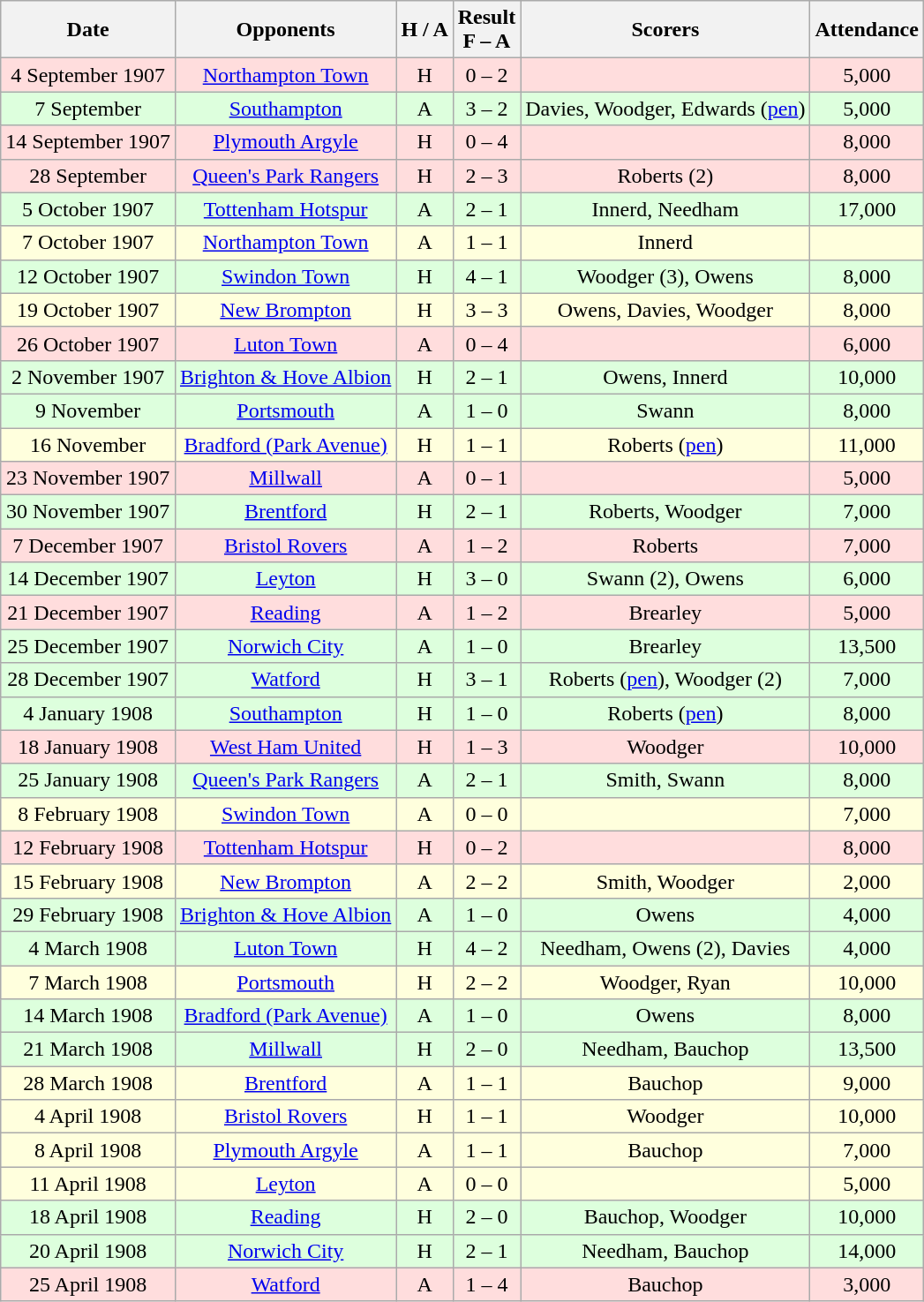<table class="wikitable" style="text-align:center">
<tr>
<th>Date</th>
<th>Opponents</th>
<th>H / A</th>
<th>Result<br>F – A</th>
<th>Scorers</th>
<th>Attendance</th>
</tr>
<tr bgcolor="#ffdddd">
<td>4 September 1907</td>
<td><a href='#'>Northampton Town</a></td>
<td>H</td>
<td>0 – 2</td>
<td></td>
<td>5,000</td>
</tr>
<tr bgcolor="#ddffdd">
<td>7 September</td>
<td><a href='#'>Southampton</a></td>
<td>A</td>
<td>3 – 2</td>
<td>Davies, Woodger, Edwards (<a href='#'>pen</a>)</td>
<td>5,000</td>
</tr>
<tr bgcolor="#ffdddd">
<td>14 September 1907</td>
<td><a href='#'>Plymouth Argyle</a></td>
<td>H</td>
<td>0 – 4</td>
<td></td>
<td>8,000</td>
</tr>
<tr bgcolor="#ffdddd">
<td>28 September</td>
<td><a href='#'>Queen's Park Rangers</a></td>
<td>H</td>
<td>2 – 3</td>
<td>Roberts (2)</td>
<td>8,000</td>
</tr>
<tr bgcolor="#ddffdd">
<td>5 October 1907</td>
<td><a href='#'>Tottenham Hotspur</a></td>
<td>A</td>
<td>2 – 1</td>
<td>Innerd, Needham</td>
<td>17,000</td>
</tr>
<tr bgcolor="#ffffdd">
<td>7 October 1907</td>
<td><a href='#'>Northampton Town</a></td>
<td>A</td>
<td>1 – 1</td>
<td>Innerd</td>
<td></td>
</tr>
<tr bgcolor="#ddffdd">
<td>12 October 1907</td>
<td><a href='#'>Swindon Town</a></td>
<td>H</td>
<td>4 – 1</td>
<td>Woodger (3), Owens</td>
<td>8,000</td>
</tr>
<tr bgcolor="#ffffdd">
<td>19 October 1907</td>
<td><a href='#'>New Brompton</a></td>
<td>H</td>
<td>3 – 3</td>
<td>Owens, Davies, Woodger</td>
<td>8,000</td>
</tr>
<tr bgcolor="#ffdddd">
<td>26 October 1907</td>
<td><a href='#'>Luton Town</a></td>
<td>A</td>
<td>0 – 4</td>
<td></td>
<td>6,000</td>
</tr>
<tr bgcolor="#ddffdd">
<td>2 November 1907</td>
<td><a href='#'>Brighton & Hove Albion</a></td>
<td>H</td>
<td>2 – 1</td>
<td>Owens, Innerd</td>
<td>10,000</td>
</tr>
<tr bgcolor="#ddffdd">
<td>9 November</td>
<td><a href='#'>Portsmouth</a></td>
<td>A</td>
<td>1 – 0</td>
<td>Swann</td>
<td>8,000</td>
</tr>
<tr bgcolor="#ffffdd">
<td>16 November</td>
<td><a href='#'>Bradford (Park Avenue)</a></td>
<td>H</td>
<td>1 – 1</td>
<td>Roberts (<a href='#'>pen</a>)</td>
<td>11,000</td>
</tr>
<tr bgcolor="#ffdddd">
<td>23 November 1907</td>
<td><a href='#'>Millwall</a></td>
<td>A</td>
<td>0 – 1</td>
<td></td>
<td>5,000</td>
</tr>
<tr bgcolor="#ddffdd">
<td>30 November 1907</td>
<td><a href='#'>Brentford</a></td>
<td>H</td>
<td>2 – 1</td>
<td>Roberts, Woodger</td>
<td>7,000</td>
</tr>
<tr bgcolor="#ffdddd">
<td>7 December 1907</td>
<td><a href='#'>Bristol Rovers</a></td>
<td>A</td>
<td>1 – 2</td>
<td>Roberts</td>
<td>7,000</td>
</tr>
<tr bgcolor="#ddffdd">
<td>14 December 1907</td>
<td><a href='#'>Leyton</a></td>
<td>H</td>
<td>3 – 0</td>
<td>Swann (2), Owens</td>
<td>6,000</td>
</tr>
<tr bgcolor="#ffdddd">
<td>21 December 1907</td>
<td><a href='#'>Reading</a></td>
<td>A</td>
<td>1 – 2</td>
<td>Brearley</td>
<td>5,000</td>
</tr>
<tr bgcolor="#ddffdd">
<td>25 December 1907</td>
<td><a href='#'>Norwich City</a></td>
<td>A</td>
<td>1 – 0</td>
<td>Brearley</td>
<td>13,500</td>
</tr>
<tr bgcolor="#ddffdd">
<td>28 December 1907</td>
<td><a href='#'>Watford</a></td>
<td>H</td>
<td>3 – 1</td>
<td>Roberts (<a href='#'>pen</a>), Woodger (2)</td>
<td>7,000</td>
</tr>
<tr bgcolor="#ddffdd">
<td>4 January 1908</td>
<td><a href='#'>Southampton</a></td>
<td>H</td>
<td>1 – 0</td>
<td>Roberts (<a href='#'>pen</a>)</td>
<td>8,000</td>
</tr>
<tr bgcolor="#ffdddd">
<td>18 January 1908</td>
<td><a href='#'>West Ham United</a></td>
<td>H</td>
<td>1 – 3</td>
<td>Woodger</td>
<td>10,000</td>
</tr>
<tr bgcolor="#ddffdd">
<td>25 January 1908</td>
<td><a href='#'>Queen's Park Rangers</a></td>
<td>A</td>
<td>2 – 1</td>
<td>Smith, Swann</td>
<td>8,000</td>
</tr>
<tr bgcolor="#ffffdd">
<td>8 February 1908</td>
<td><a href='#'>Swindon Town</a></td>
<td>A</td>
<td>0 – 0</td>
<td></td>
<td>7,000</td>
</tr>
<tr bgcolor="#ffdddd">
<td>12 February 1908</td>
<td><a href='#'>Tottenham Hotspur</a></td>
<td>H</td>
<td>0 – 2</td>
<td></td>
<td>8,000</td>
</tr>
<tr bgcolor="#ffffdd">
<td>15 February 1908</td>
<td><a href='#'>New Brompton</a></td>
<td>A</td>
<td>2 – 2</td>
<td>Smith, Woodger</td>
<td>2,000</td>
</tr>
<tr bgcolor="#ddffdd">
<td>29 February 1908</td>
<td><a href='#'>Brighton & Hove Albion</a></td>
<td>A</td>
<td>1 – 0</td>
<td>Owens</td>
<td>4,000</td>
</tr>
<tr bgcolor="#ddffdd">
<td>4 March 1908</td>
<td><a href='#'>Luton Town</a></td>
<td>H</td>
<td>4 – 2</td>
<td>Needham, Owens (2), Davies</td>
<td>4,000</td>
</tr>
<tr bgcolor="#ffffdd">
<td>7 March 1908</td>
<td><a href='#'>Portsmouth</a></td>
<td>H</td>
<td>2 – 2</td>
<td>Woodger, Ryan</td>
<td>10,000</td>
</tr>
<tr bgcolor="#ddffdd">
<td>14 March 1908</td>
<td><a href='#'>Bradford (Park Avenue)</a></td>
<td>A</td>
<td>1 – 0</td>
<td>Owens</td>
<td>8,000</td>
</tr>
<tr bgcolor="#ddffdd">
<td>21 March 1908</td>
<td><a href='#'>Millwall</a></td>
<td>H</td>
<td>2 – 0</td>
<td>Needham, Bauchop</td>
<td>13,500</td>
</tr>
<tr bgcolor="#ffffdd">
<td>28 March 1908</td>
<td><a href='#'>Brentford</a></td>
<td>A</td>
<td>1 – 1</td>
<td>Bauchop</td>
<td>9,000</td>
</tr>
<tr bgcolor="#ffffdd">
<td>4 April 1908</td>
<td><a href='#'>Bristol Rovers</a></td>
<td>H</td>
<td>1 – 1</td>
<td>Woodger</td>
<td>10,000</td>
</tr>
<tr bgcolor="#ffffdd">
<td>8 April 1908</td>
<td><a href='#'>Plymouth Argyle</a></td>
<td>A</td>
<td>1 – 1</td>
<td>Bauchop</td>
<td>7,000</td>
</tr>
<tr bgcolor="#ffffdd">
<td>11 April 1908</td>
<td><a href='#'>Leyton</a></td>
<td>A</td>
<td>0 – 0</td>
<td></td>
<td>5,000</td>
</tr>
<tr bgcolor="#ddffdd">
<td>18 April 1908</td>
<td><a href='#'>Reading</a></td>
<td>H</td>
<td>2 – 0</td>
<td>Bauchop, Woodger</td>
<td>10,000</td>
</tr>
<tr bgcolor="#ddffdd">
<td>20 April 1908</td>
<td><a href='#'>Norwich City</a></td>
<td>H</td>
<td>2 – 1</td>
<td>Needham, Bauchop</td>
<td>14,000</td>
</tr>
<tr bgcolor="#ffdddd">
<td>25 April 1908</td>
<td><a href='#'>Watford</a></td>
<td>A</td>
<td>1 – 4</td>
<td>Bauchop</td>
<td>3,000</td>
</tr>
</table>
